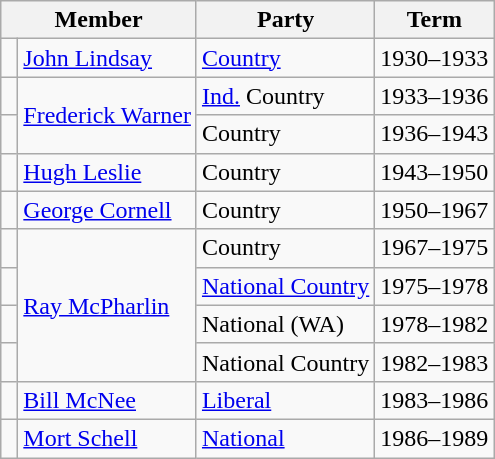<table class="wikitable">
<tr>
<th colspan="2">Member</th>
<th>Party</th>
<th>Term</th>
</tr>
<tr>
<td> </td>
<td><a href='#'>John Lindsay</a></td>
<td><a href='#'>Country</a></td>
<td>1930–1933</td>
</tr>
<tr>
<td> </td>
<td rowspan="2"><a href='#'>Frederick Warner</a></td>
<td><a href='#'>Ind.</a> Country</td>
<td>1933–1936</td>
</tr>
<tr>
<td> </td>
<td>Country</td>
<td>1936–1943</td>
</tr>
<tr>
<td> </td>
<td><a href='#'>Hugh Leslie</a></td>
<td>Country</td>
<td>1943–1950</td>
</tr>
<tr>
<td> </td>
<td><a href='#'>George Cornell</a></td>
<td>Country</td>
<td>1950–1967</td>
</tr>
<tr>
<td> </td>
<td rowspan="4"><a href='#'>Ray McPharlin</a></td>
<td>Country</td>
<td>1967–1975</td>
</tr>
<tr>
<td> </td>
<td><a href='#'>National Country</a></td>
<td>1975–1978</td>
</tr>
<tr>
<td> </td>
<td>National (WA)</td>
<td>1978–1982</td>
</tr>
<tr>
<td> </td>
<td>National Country</td>
<td>1982–1983</td>
</tr>
<tr>
<td> </td>
<td><a href='#'>Bill McNee</a></td>
<td><a href='#'>Liberal</a></td>
<td>1983–1986</td>
</tr>
<tr>
<td> </td>
<td><a href='#'>Mort Schell</a></td>
<td><a href='#'>National</a></td>
<td>1986–1989</td>
</tr>
</table>
